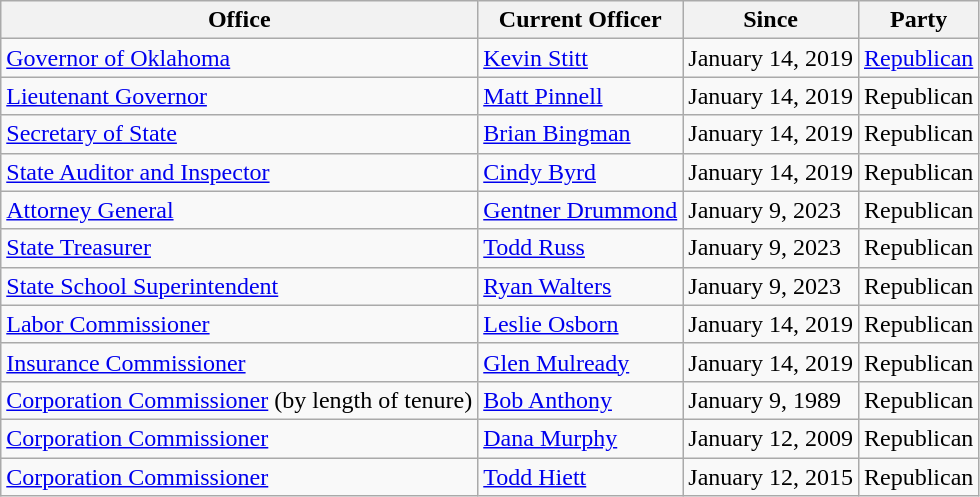<table class=wikitable>
<tr>
<th>Office</th>
<th>Current Officer</th>
<th>Since</th>
<th>Party</th>
</tr>
<tr>
<td><a href='#'>Governor of Oklahoma</a></td>
<td><a href='#'>Kevin Stitt</a></td>
<td>January 14, 2019</td>
<td><a href='#'>Republican</a></td>
</tr>
<tr>
<td><a href='#'>Lieutenant Governor</a></td>
<td><a href='#'>Matt Pinnell</a></td>
<td>January 14, 2019</td>
<td>Republican</td>
</tr>
<tr>
<td><a href='#'>Secretary of State</a></td>
<td><a href='#'>Brian Bingman</a></td>
<td>January 14, 2019</td>
<td>Republican</td>
</tr>
<tr>
<td><a href='#'>State Auditor and Inspector</a></td>
<td><a href='#'>Cindy Byrd</a></td>
<td>January 14, 2019</td>
<td>Republican</td>
</tr>
<tr>
<td><a href='#'>Attorney General</a></td>
<td><a href='#'>Gentner Drummond</a></td>
<td>January 9, 2023</td>
<td>Republican</td>
</tr>
<tr>
<td><a href='#'>State Treasurer</a></td>
<td><a href='#'>Todd Russ</a></td>
<td>January 9, 2023</td>
<td>Republican</td>
</tr>
<tr>
<td><a href='#'>State School Superintendent</a></td>
<td><a href='#'>Ryan Walters</a></td>
<td>January 9, 2023</td>
<td>Republican</td>
</tr>
<tr>
<td><a href='#'>Labor Commissioner</a></td>
<td><a href='#'>Leslie Osborn</a></td>
<td>January 14, 2019</td>
<td>Republican</td>
</tr>
<tr>
<td><a href='#'>Insurance Commissioner</a></td>
<td><a href='#'>Glen Mulready</a></td>
<td>January 14, 2019</td>
<td>Republican</td>
</tr>
<tr>
<td><a href='#'>Corporation Commissioner</a> (by length of tenure)</td>
<td><a href='#'>Bob Anthony</a></td>
<td>January 9, 1989</td>
<td>Republican</td>
</tr>
<tr>
<td><a href='#'>Corporation Commissioner</a></td>
<td><a href='#'>Dana Murphy</a></td>
<td>January 12, 2009</td>
<td>Republican</td>
</tr>
<tr>
<td><a href='#'>Corporation Commissioner</a></td>
<td><a href='#'>Todd Hiett</a></td>
<td>January 12, 2015</td>
<td>Republican</td>
</tr>
</table>
